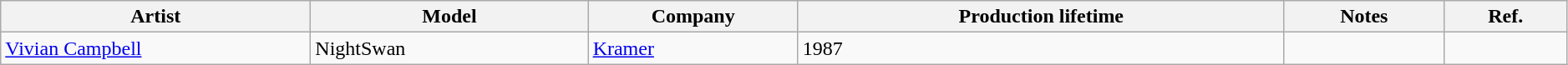<table class="wikitable sortable plainrowheaders" style="width:99%;">
<tr>
<th scope="col" style="width:15em;">Artist</th>
<th scope="col">Model</th>
<th scope="col" style="width:10em;">Company</th>
<th scope="col">Production lifetime</th>
<th scope="col" class="unsortable">Notes</th>
<th scope="col">Ref.</th>
</tr>
<tr>
<td><a href='#'>Vivian Campbell</a></td>
<td>NightSwan</td>
<td><a href='#'>Kramer</a></td>
<td>1987</td>
<td></td>
<td></td>
</tr>
</table>
